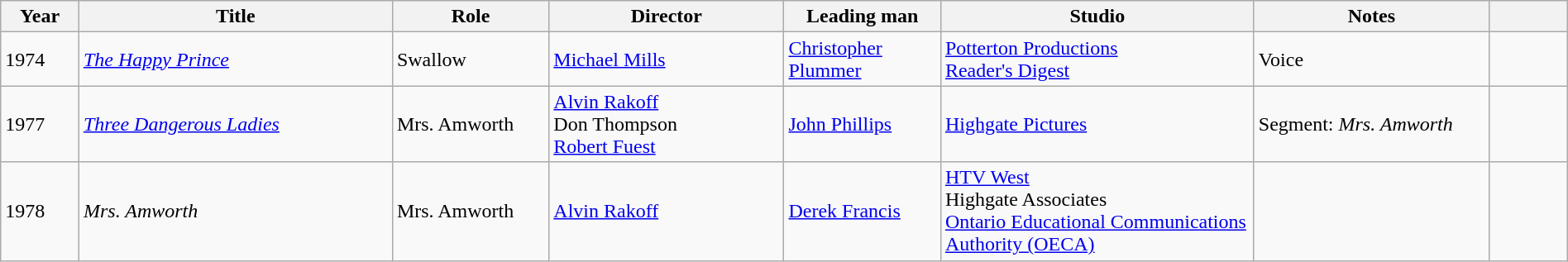<table class="wikitable sortable" width="100%">
<tr>
<th width="5%">Year</th>
<th width="20%">Title</th>
<th width="10%">Role</th>
<th width="15%">Director</th>
<th width="10%">Leading man</th>
<th width="20%">Studio</th>
<th width="15%" class="unsortable">Notes</th>
<th width="5%" class="unsortable"></th>
</tr>
<tr>
<td>1974</td>
<td><em><a href='#'>The Happy Prince</a></em></td>
<td>Swallow</td>
<td><a href='#'>Michael Mills</a></td>
<td><a href='#'>Christopher Plummer</a></td>
<td><a href='#'>Potterton Productions</a><br><a href='#'>Reader's Digest</a></td>
<td>Voice</td>
<td></td>
</tr>
<tr>
<td>1977</td>
<td><em><a href='#'>Three Dangerous Ladies</a></em></td>
<td>Mrs. Amworth</td>
<td><a href='#'>Alvin Rakoff</a><br>Don Thompson<br><a href='#'>Robert Fuest</a></td>
<td><a href='#'>John Phillips</a></td>
<td><a href='#'>Highgate Pictures</a></td>
<td>Segment: <em>Mrs. Amworth</em></td>
<td></td>
</tr>
<tr>
<td>1978</td>
<td><em>Mrs. Amworth</em></td>
<td>Mrs. Amworth</td>
<td><a href='#'>Alvin Rakoff</a></td>
<td><a href='#'>Derek Francis</a></td>
<td><a href='#'>HTV West</a><br>Highgate Associates<br><a href='#'>Ontario Educational Communications Authority (OECA)</a></td>
<td></td>
<td></td>
</tr>
</table>
